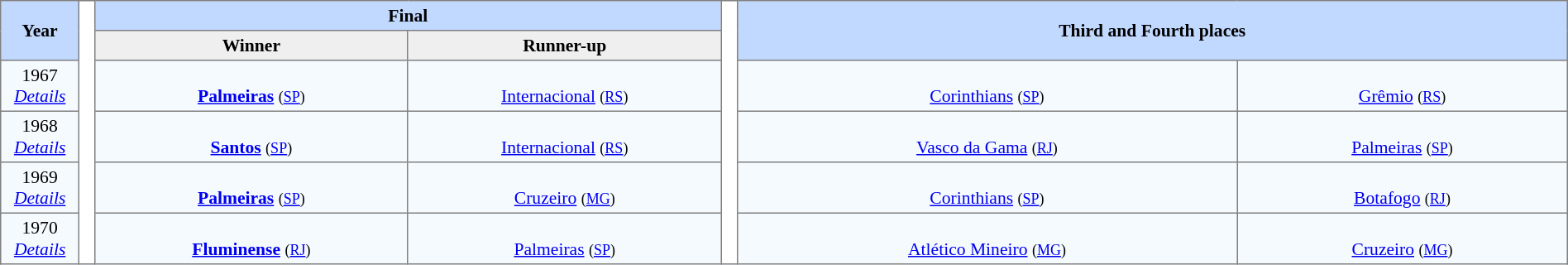<table border=1 style="border-collapse:collapse; font-size:90%;" cellpadding=3 cellspacing=0 width=100%>
<tr bgcolor=#C1D8FF align=center>
<th rowspan=2 width=5%>Year</th>
<th width=1% rowspan=6 bgcolor=ffffff></th>
<th colspan=2>Final</th>
<th width=1% rowspan=6 bgcolor=ffffff></th>
<th colspan=2 rowspan=2>Third and Fourth places</th>
</tr>
<tr bgcolor=#EFEFEF>
<th width=20%>Winner</th>
<th width=20%>Runner-up</th>
</tr>
<tr align=center bgcolor=#F5FAFF>
<td>1967<br><a href='#'><em>Details</em></a></td>
<td><br><strong><a href='#'>Palmeiras</a></strong> <small>(<a href='#'>SP</a>)</small></td>
<td><br><a href='#'>Internacional</a> <small>(<a href='#'>RS</a>)</small></td>
<td><br><a href='#'>Corinthians</a> <small>(<a href='#'>SP</a>)</small></td>
<td><br><a href='#'>Grêmio</a> <small>(<a href='#'>RS</a>)</small></td>
</tr>
<tr align=center bgcolor=#F5FAFF>
<td>1968<br><a href='#'><em>Details</em></a></td>
<td><br><strong><a href='#'>Santos</a></strong> <small>(<a href='#'>SP</a>)</small></td>
<td><br><a href='#'>Internacional</a> <small>(<a href='#'>RS</a>)</small></td>
<td><br><a href='#'>Vasco da Gama</a> <small>(<a href='#'>RJ</a>)</small></td>
<td><br><a href='#'>Palmeiras</a> <small>(<a href='#'>SP</a>)</small></td>
</tr>
<tr align=center bgcolor=#F5FAFF>
<td>1969<br><a href='#'><em>Details</em></a></td>
<td><br><strong><a href='#'>Palmeiras</a></strong> <small>(<a href='#'>SP</a>)</small></td>
<td><br><a href='#'>Cruzeiro</a> <small>(<a href='#'>MG</a>)</small></td>
<td><br><a href='#'>Corinthians</a> <small>(<a href='#'>SP</a>)</small></td>
<td><br><a href='#'>Botafogo</a> <small>(<a href='#'>RJ</a>)</small></td>
</tr>
<tr align=center bgcolor=#F5FAFF>
<td>1970<br><a href='#'><em>Details</em></a></td>
<td><br><strong><a href='#'>Fluminense</a></strong> <small>(<a href='#'>RJ</a>)</small></td>
<td><br><a href='#'>Palmeiras</a> <small>(<a href='#'>SP</a>)</small></td>
<td><br><a href='#'>Atlético Mineiro</a> <small>(<a href='#'>MG</a>)</small></td>
<td><br><a href='#'>Cruzeiro</a> <small>(<a href='#'>MG</a>)</small></td>
</tr>
</table>
